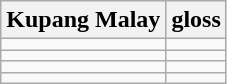<table class="wikitable">
<tr>
<th>Kupang Malay</th>
<th>gloss</th>
</tr>
<tr>
<td></td>
<td></td>
</tr>
<tr>
<td></td>
<td></td>
</tr>
<tr>
<td></td>
<td></td>
</tr>
<tr>
<td></td>
<td></td>
</tr>
</table>
